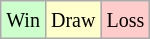<table class="wikitable">
<tr>
<td style="background-color: #CCFFCC;"><small>Win</small></td>
<td style="background-color: #FFFFCC;"><small>Draw</small></td>
<td style="background-color: #FFCCCC;"><small>Loss</small></td>
</tr>
</table>
